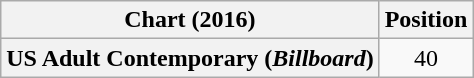<table class="wikitable plainrowheaders" style="text-align:center">
<tr>
<th scope="col">Chart (2016)</th>
<th scope="col">Position</th>
</tr>
<tr>
<th scope="row">US Adult Contemporary (<em>Billboard</em>)</th>
<td>40</td>
</tr>
</table>
